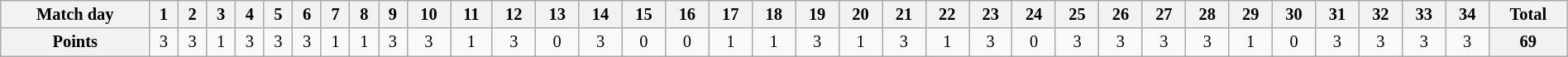<table class="wikitable" style="width:100%; font-size:85%;">
<tr valign=top>
<th align=center>Match day</th>
<th align=center>1</th>
<th align=center>2</th>
<th align=center>3</th>
<th align=center>4</th>
<th align=center>5</th>
<th align=center>6</th>
<th align=center>7</th>
<th align=center>8</th>
<th align=center>9</th>
<th align=center>10</th>
<th align=center>11</th>
<th align=center>12</th>
<th align=center>13</th>
<th align=center>14</th>
<th align=center>15</th>
<th align=center>16</th>
<th align=center>17</th>
<th align=center>18</th>
<th align=center>19</th>
<th align=center>20</th>
<th align=center>21</th>
<th align=center>22</th>
<th align=center>23</th>
<th align=center>24</th>
<th align=center>25</th>
<th align=center>26</th>
<th align=center>27</th>
<th align=center>28</th>
<th align=center>29</th>
<th align=center>30</th>
<th align=center>31</th>
<th align=center>32</th>
<th align=center>33</th>
<th align=center>34</th>
<th align=center><strong>Total</strong></th>
</tr>
<tr>
<th align=center>Points</th>
<td align=center>3</td>
<td align=center>3</td>
<td align=center>1</td>
<td align=center>3</td>
<td align=center>3</td>
<td align=center>3</td>
<td align=center>1</td>
<td align=center>1</td>
<td align=center>3</td>
<td align=center>3</td>
<td align=center>1</td>
<td align=center>3</td>
<td align=center>0</td>
<td align=center>3</td>
<td align=center>0</td>
<td align=center>0</td>
<td align=center>1</td>
<td align=center>1</td>
<td align=center>3</td>
<td align=center>1</td>
<td align=center>3</td>
<td align=center>1</td>
<td align=center>3</td>
<td align=center>0</td>
<td align=center>3</td>
<td align=center>3</td>
<td align=center>3</td>
<td align=center>3</td>
<td align=center>1</td>
<td align=center>0</td>
<td align=center>3</td>
<td align=center>3</td>
<td align=center>3</td>
<td align=center>3</td>
<th align=center><strong>69</strong></th>
</tr>
</table>
